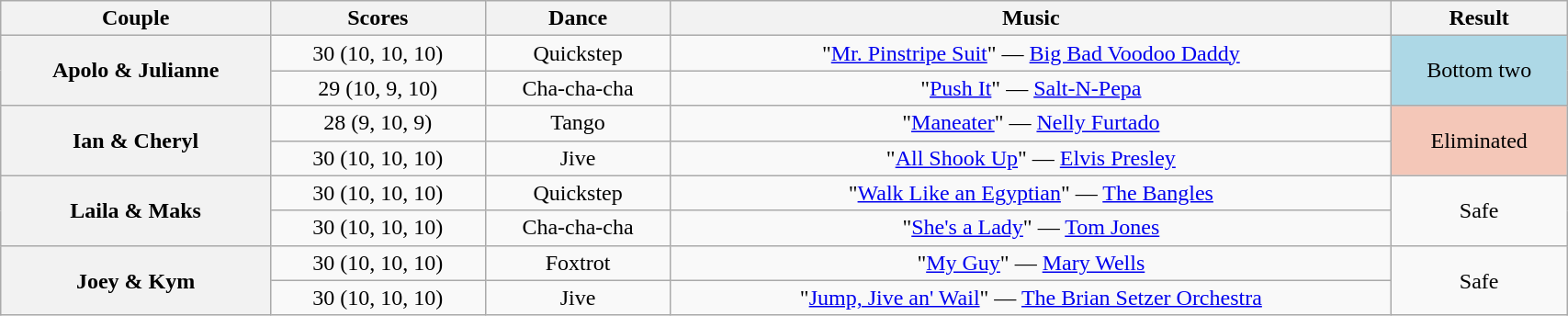<table class="wikitable sortable" style="text-align:center; width:90%">
<tr>
<th scope="col">Couple</th>
<th scope="col">Scores</th>
<th scope="col" class="unsortable">Dance</th>
<th scope="col" class="unsortable">Music</th>
<th scope="col" class="unsortable">Result</th>
</tr>
<tr>
<th scope="row" rowspan=2>Apolo & Julianne</th>
<td>30 (10, 10, 10)</td>
<td>Quickstep</td>
<td>"<a href='#'>Mr. Pinstripe Suit</a>" — <a href='#'>Big Bad Voodoo Daddy</a></td>
<td rowspan=2 bgcolor=lightblue>Bottom two</td>
</tr>
<tr>
<td>29 (10, 9, 10)</td>
<td>Cha-cha-cha</td>
<td>"<a href='#'>Push It</a>" — <a href='#'>Salt-N-Pepa</a></td>
</tr>
<tr>
<th scope="row" rowspan=2>Ian & Cheryl</th>
<td>28 (9, 10, 9)</td>
<td>Tango</td>
<td>"<a href='#'>Maneater</a>" — <a href='#'>Nelly Furtado</a></td>
<td rowspan=2 bgcolor=f4c7b8>Eliminated</td>
</tr>
<tr>
<td>30 (10, 10, 10)</td>
<td>Jive</td>
<td>"<a href='#'>All Shook Up</a>" — <a href='#'>Elvis Presley</a></td>
</tr>
<tr>
<th scope="row" rowspan=2>Laila & Maks</th>
<td>30 (10, 10, 10)</td>
<td>Quickstep</td>
<td>"<a href='#'>Walk Like an Egyptian</a>" — <a href='#'>The Bangles</a></td>
<td rowspan=2>Safe</td>
</tr>
<tr>
<td>30 (10, 10, 10)</td>
<td>Cha-cha-cha</td>
<td>"<a href='#'>She's a Lady</a>" — <a href='#'>Tom Jones</a></td>
</tr>
<tr>
<th scope="row" rowspan=2>Joey & Kym</th>
<td>30 (10, 10, 10)</td>
<td>Foxtrot</td>
<td>"<a href='#'>My Guy</a>" — <a href='#'>Mary Wells</a></td>
<td rowspan=2>Safe</td>
</tr>
<tr>
<td>30 (10, 10, 10)</td>
<td>Jive</td>
<td>"<a href='#'>Jump, Jive an' Wail</a>" — <a href='#'>The Brian Setzer Orchestra</a></td>
</tr>
</table>
